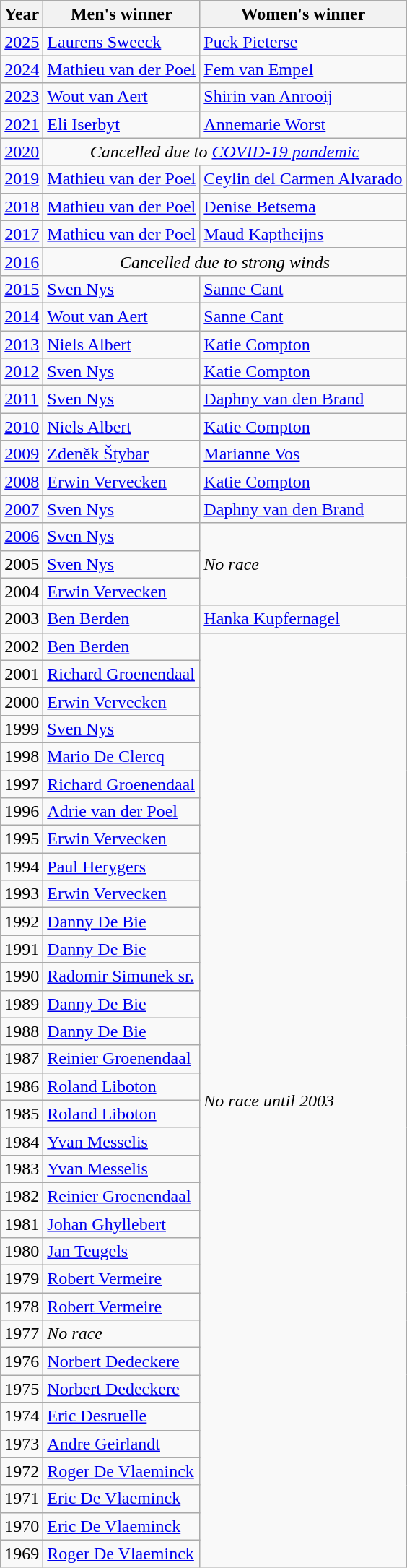<table class="wikitable">
<tr>
<th>Year</th>
<th>Men's winner</th>
<th>Women's winner</th>
</tr>
<tr>
<td><a href='#'>2025</a></td>
<td> <a href='#'>Laurens Sweeck</a></td>
<td> <a href='#'>Puck Pieterse</a></td>
</tr>
<tr>
<td><a href='#'>2024</a></td>
<td> <a href='#'>Mathieu van der Poel</a></td>
<td> <a href='#'>Fem van Empel</a></td>
</tr>
<tr>
<td><a href='#'>2023</a></td>
<td> <a href='#'>Wout van Aert</a></td>
<td> <a href='#'>Shirin van Anrooij</a></td>
</tr>
<tr>
<td><a href='#'>2021</a></td>
<td> <a href='#'>Eli Iserbyt</a></td>
<td> <a href='#'>Annemarie Worst</a></td>
</tr>
<tr>
<td><a href='#'>2020</a></td>
<td colspan=2 align=center><em>Cancelled due to <a href='#'>COVID-19 pandemic</a></em></td>
</tr>
<tr>
<td><a href='#'>2019</a></td>
<td> <a href='#'>Mathieu van der Poel</a></td>
<td> <a href='#'>Ceylin del Carmen Alvarado</a></td>
</tr>
<tr>
<td><a href='#'>2018</a></td>
<td> <a href='#'>Mathieu van der Poel</a></td>
<td> <a href='#'>Denise Betsema</a></td>
</tr>
<tr>
<td><a href='#'>2017</a></td>
<td> <a href='#'>Mathieu van der Poel</a></td>
<td> <a href='#'>Maud Kaptheijns</a></td>
</tr>
<tr>
<td><a href='#'>2016</a></td>
<td colspan=2 align=center><em>Cancelled due to strong winds</em></td>
</tr>
<tr>
<td><a href='#'>2015</a></td>
<td> <a href='#'>Sven Nys</a></td>
<td> <a href='#'>Sanne Cant</a></td>
</tr>
<tr>
<td><a href='#'>2014</a></td>
<td> <a href='#'>Wout van Aert</a></td>
<td> <a href='#'>Sanne Cant</a></td>
</tr>
<tr>
<td><a href='#'>2013</a></td>
<td> <a href='#'>Niels Albert</a></td>
<td> <a href='#'>Katie Compton</a></td>
</tr>
<tr>
<td><a href='#'>2012</a></td>
<td> <a href='#'>Sven Nys</a></td>
<td> <a href='#'>Katie Compton</a></td>
</tr>
<tr>
<td><a href='#'>2011</a></td>
<td> <a href='#'>Sven Nys</a></td>
<td> <a href='#'>Daphny van den Brand</a></td>
</tr>
<tr>
<td><a href='#'>2010</a></td>
<td> <a href='#'>Niels Albert</a></td>
<td> <a href='#'>Katie Compton</a></td>
</tr>
<tr>
<td><a href='#'>2009</a></td>
<td> <a href='#'>Zdeněk Štybar</a></td>
<td> <a href='#'>Marianne Vos</a></td>
</tr>
<tr>
<td><a href='#'>2008</a></td>
<td> <a href='#'>Erwin Vervecken</a></td>
<td> <a href='#'>Katie Compton</a></td>
</tr>
<tr>
<td><a href='#'>2007</a></td>
<td> <a href='#'>Sven Nys</a></td>
<td> <a href='#'>Daphny van den Brand</a></td>
</tr>
<tr>
<td><a href='#'>2006</a></td>
<td> <a href='#'>Sven Nys</a></td>
<td rowspan=3><em>No race</em></td>
</tr>
<tr>
<td>2005</td>
<td> <a href='#'>Sven Nys</a></td>
</tr>
<tr>
<td>2004</td>
<td> <a href='#'>Erwin Vervecken</a></td>
</tr>
<tr>
<td>2003</td>
<td> <a href='#'>Ben Berden</a></td>
<td> <a href='#'>Hanka Kupfernagel</a></td>
</tr>
<tr>
<td>2002</td>
<td> <a href='#'>Ben Berden</a></td>
<td rowspan=34><em>No race until 2003</em></td>
</tr>
<tr>
<td>2001</td>
<td> <a href='#'>Richard Groenendaal</a></td>
</tr>
<tr>
<td>2000</td>
<td> <a href='#'>Erwin Vervecken</a></td>
</tr>
<tr>
<td>1999</td>
<td> <a href='#'>Sven Nys</a></td>
</tr>
<tr>
<td>1998</td>
<td> <a href='#'>Mario De Clercq</a></td>
</tr>
<tr>
<td>1997</td>
<td> <a href='#'>Richard Groenendaal</a></td>
</tr>
<tr>
<td>1996</td>
<td> <a href='#'>Adrie van der Poel</a></td>
</tr>
<tr>
<td>1995</td>
<td> <a href='#'>Erwin Vervecken</a></td>
</tr>
<tr>
<td>1994</td>
<td> <a href='#'>Paul Herygers</a></td>
</tr>
<tr>
<td>1993</td>
<td> <a href='#'>Erwin Vervecken</a></td>
</tr>
<tr>
<td>1992</td>
<td> <a href='#'>Danny De Bie</a></td>
</tr>
<tr>
<td>1991</td>
<td> <a href='#'>Danny De Bie</a></td>
</tr>
<tr>
<td>1990</td>
<td> <a href='#'>Radomir Simunek sr.</a></td>
</tr>
<tr>
<td>1989</td>
<td> <a href='#'>Danny De Bie</a></td>
</tr>
<tr>
<td>1988</td>
<td> <a href='#'>Danny De Bie</a></td>
</tr>
<tr>
<td>1987</td>
<td> <a href='#'>Reinier Groenendaal</a></td>
</tr>
<tr>
<td>1986</td>
<td> <a href='#'>Roland Liboton</a></td>
</tr>
<tr>
<td>1985</td>
<td> <a href='#'>Roland Liboton</a></td>
</tr>
<tr>
<td>1984</td>
<td> <a href='#'>Yvan Messelis</a></td>
</tr>
<tr>
<td>1983</td>
<td> <a href='#'>Yvan Messelis</a></td>
</tr>
<tr>
<td>1982</td>
<td> <a href='#'>Reinier Groenendaal</a></td>
</tr>
<tr>
<td>1981</td>
<td> <a href='#'>Johan Ghyllebert</a></td>
</tr>
<tr>
<td>1980</td>
<td> <a href='#'>Jan Teugels</a></td>
</tr>
<tr>
<td>1979</td>
<td> <a href='#'>Robert Vermeire</a></td>
</tr>
<tr>
<td>1978</td>
<td> <a href='#'>Robert Vermeire</a></td>
</tr>
<tr>
<td>1977</td>
<td><em>No race</em></td>
</tr>
<tr>
<td>1976</td>
<td> <a href='#'>Norbert Dedeckere</a></td>
</tr>
<tr>
<td>1975</td>
<td> <a href='#'>Norbert Dedeckere</a></td>
</tr>
<tr>
<td>1974</td>
<td> <a href='#'>Eric Desruelle</a></td>
</tr>
<tr>
<td>1973</td>
<td> <a href='#'>Andre Geirlandt</a></td>
</tr>
<tr>
<td>1972</td>
<td> <a href='#'>Roger De Vlaeminck</a></td>
</tr>
<tr>
<td>1971</td>
<td> <a href='#'>Eric De Vlaeminck</a></td>
</tr>
<tr>
<td>1970</td>
<td> <a href='#'>Eric De Vlaeminck</a></td>
</tr>
<tr>
<td>1969</td>
<td> <a href='#'>Roger De Vlaeminck</a></td>
</tr>
</table>
